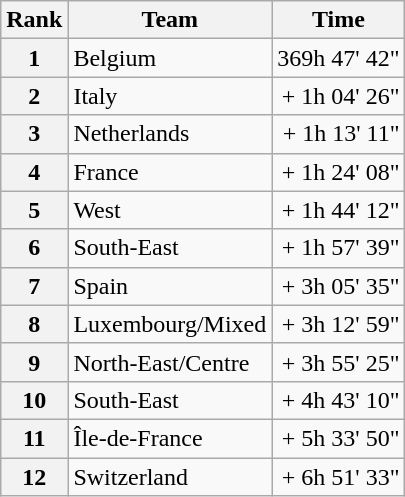<table class="wikitable">
<tr>
<th scope="col">Rank</th>
<th scope="col">Team</th>
<th scope="col">Time</th>
</tr>
<tr>
<th scope="row">1</th>
<td>Belgium</td>
<td style="text-align:right;">369h 47' 42"</td>
</tr>
<tr>
<th scope="row">2</th>
<td>Italy</td>
<td style="text-align:right;">+ 1h 04' 26"</td>
</tr>
<tr>
<th scope="row">3</th>
<td>Netherlands</td>
<td style="text-align:right;">+ 1h 13' 11"</td>
</tr>
<tr>
<th scope="row">4</th>
<td>France</td>
<td style="text-align:right;">+ 1h 24' 08"</td>
</tr>
<tr>
<th scope="row">5</th>
<td>West</td>
<td style="text-align:right;">+ 1h 44' 12"</td>
</tr>
<tr>
<th scope="row">6</th>
<td>South-East</td>
<td style="text-align:right;">+ 1h 57' 39"</td>
</tr>
<tr>
<th scope="row">7</th>
<td>Spain</td>
<td style="text-align:right;">+ 3h 05' 35"</td>
</tr>
<tr>
<th scope="row">8</th>
<td>Luxembourg/Mixed</td>
<td style="text-align:right;">+ 3h 12' 59"</td>
</tr>
<tr>
<th scope="row">9</th>
<td>North-East/Centre</td>
<td style="text-align:right;">+ 3h 55' 25"</td>
</tr>
<tr>
<th scope="row">10</th>
<td>South-East</td>
<td style="text-align:right;">+ 4h 43' 10"</td>
</tr>
<tr>
<th scope="row">11</th>
<td>Île-de-France</td>
<td style="text-align:right;">+ 5h 33' 50"</td>
</tr>
<tr>
<th scope="row">12</th>
<td>Switzerland</td>
<td style="text-align:right;">+ 6h 51' 33"</td>
</tr>
</table>
